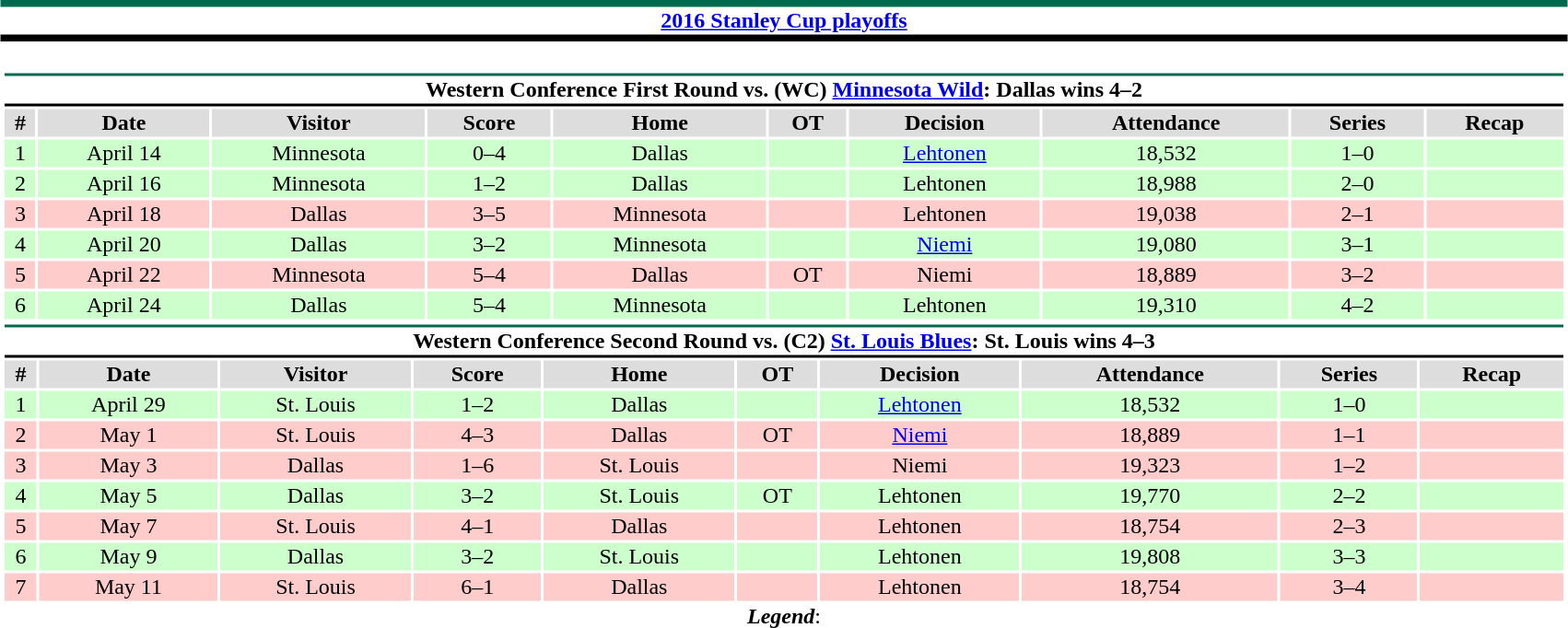<table class="toccolours" width=90% style="clear:both; margin:1.5em auto; text-align:center;">
<tr>
<th colspan=11 style="background:#FFFFFF; border-top:#006A4E 5px solid; border-bottom:#000 5px solid;"><a href='#'>2016 Stanley Cup playoffs</a></th>
</tr>
<tr>
<td colspan=10><br><table class="toccolours collapsible collapsed" width=100%>
<tr>
<th colspan=10 style="background:#FFFFFF; border-top:#006A4E 2px solid; border-bottom:#000 2px solid;">Western Conference First Round vs. (WC) <a href='#'>Minnesota Wild</a>: Dallas wins 4–2</th>
</tr>
<tr align="center" bgcolor="#dddddd">
<th>#</th>
<th>Date</th>
<th>Visitor</th>
<th>Score</th>
<th>Home</th>
<th>OT</th>
<th>Decision</th>
<th>Attendance</th>
<th>Series</th>
<th>Recap</th>
</tr>
<tr style="text-align:center; background:#cfc;">
<td>1</td>
<td>April 14</td>
<td>Minnesota</td>
<td>0–4</td>
<td>Dallas</td>
<td></td>
<td><a href='#'>Lehtonen</a></td>
<td>18,532</td>
<td>1–0</td>
<td></td>
</tr>
<tr style="text-align:center; background:#cfc;">
<td>2</td>
<td>April 16</td>
<td>Minnesota</td>
<td>1–2</td>
<td>Dallas</td>
<td></td>
<td>Lehtonen</td>
<td>18,988</td>
<td>2–0</td>
<td></td>
</tr>
<tr style="text-align:center; background:#fcc;">
<td>3</td>
<td>April 18</td>
<td>Dallas</td>
<td>3–5</td>
<td>Minnesota</td>
<td></td>
<td>Lehtonen</td>
<td>19,038</td>
<td>2–1</td>
<td></td>
</tr>
<tr style="text-align:center; background:#cfc;">
<td>4</td>
<td>April 20</td>
<td>Dallas</td>
<td>3–2</td>
<td>Minnesota</td>
<td></td>
<td><a href='#'>Niemi</a></td>
<td>19,080</td>
<td>3–1</td>
<td></td>
</tr>
<tr style="text-align:center; background:#fcc;">
<td>5</td>
<td>April 22</td>
<td>Minnesota</td>
<td>5–4</td>
<td>Dallas</td>
<td>OT</td>
<td>Niemi</td>
<td>18,889</td>
<td>3–2</td>
<td></td>
</tr>
<tr style="text-align:center; background:#cfc;">
<td>6</td>
<td>April 24</td>
<td>Dallas</td>
<td>5–4</td>
<td>Minnesota</td>
<td></td>
<td>Lehtonen</td>
<td>19,310</td>
<td>4–2</td>
<td></td>
</tr>
</table>
<table class="toccolours collapsible collapsed" width=100%>
<tr>
<th colspan=10 style="background:#FFFFFF; border-top:#006A4E 2px solid; border-bottom:#000 2px solid;">Western Conference Second Round vs. (C2) <a href='#'>St. Louis Blues</a>: St. Louis wins 4–3</th>
</tr>
<tr align="center" bgcolor="#dddddd">
<th>#</th>
<th>Date</th>
<th>Visitor</th>
<th>Score</th>
<th>Home</th>
<th>OT</th>
<th>Decision</th>
<th>Attendance</th>
<th>Series</th>
<th>Recap</th>
</tr>
<tr style="text-align:center; background:#cfc;">
<td>1</td>
<td>April 29</td>
<td>St. Louis</td>
<td>1–2</td>
<td>Dallas</td>
<td></td>
<td><a href='#'>Lehtonen</a></td>
<td>18,532</td>
<td>1–0</td>
<td></td>
</tr>
<tr style="text-align:center; background:#fcc;">
<td>2</td>
<td>May 1</td>
<td>St. Louis</td>
<td>4–3</td>
<td>Dallas</td>
<td>OT</td>
<td><a href='#'>Niemi</a></td>
<td>18,889</td>
<td>1–1</td>
<td></td>
</tr>
<tr style="text-align:center; background:#fcc;">
<td>3</td>
<td>May 3</td>
<td>Dallas</td>
<td>1–6</td>
<td>St. Louis</td>
<td></td>
<td>Niemi</td>
<td>19,323</td>
<td>1–2</td>
<td></td>
</tr>
<tr style="text-align:center; background:#cfc;">
<td>4</td>
<td>May 5</td>
<td>Dallas</td>
<td>3–2</td>
<td>St. Louis</td>
<td>OT</td>
<td>Lehtonen</td>
<td>19,770</td>
<td>2–2</td>
<td></td>
</tr>
<tr style="text-align:center; background:#fcc;">
<td>5</td>
<td>May 7</td>
<td>St. Louis</td>
<td>4–1</td>
<td>Dallas</td>
<td></td>
<td>Lehtonen</td>
<td>18,754</td>
<td>2–3</td>
<td></td>
</tr>
<tr style="text-align:center; background:#cfc;">
<td>6</td>
<td>May 9</td>
<td>Dallas</td>
<td>3–2</td>
<td>St. Louis</td>
<td></td>
<td>Lehtonen</td>
<td>19,808</td>
<td>3–3</td>
<td></td>
</tr>
<tr style="text-align:center; background:#fcc;">
<td>7</td>
<td>May 11</td>
<td>St. Louis</td>
<td>6–1</td>
<td>Dallas</td>
<td></td>
<td>Lehtonen</td>
<td>18,754</td>
<td>3–4</td>
<td></td>
</tr>
</table>
<strong><em>Legend</em></strong>:

</td>
</tr>
</table>
